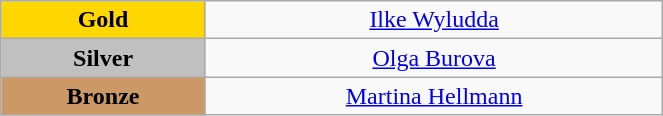<table class="wikitable" style="text-align:center; " width="35%">
<tr>
<td bgcolor="gold"><strong>Gold</strong></td>
<td><a href='#'>Ilke Wyludda</a><br>  <small><em></em></small></td>
</tr>
<tr>
<td bgcolor="silver"><strong>Silver</strong></td>
<td><a href='#'>Olga Burova</a><br>  <small><em></em></small></td>
</tr>
<tr>
<td bgcolor="CC9966"><strong>Bronze</strong></td>
<td><a href='#'>Martina Hellmann</a><br>  <small><em></em></small></td>
</tr>
</table>
